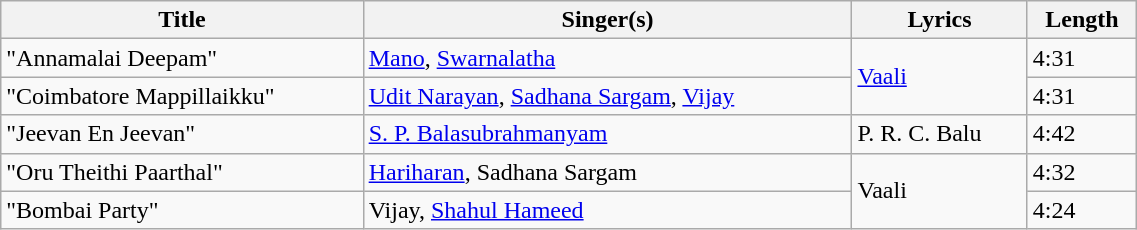<table class="wikitable" width="60%">
<tr>
<th>Title</th>
<th>Singer(s)</th>
<th>Lyrics</th>
<th>Length</th>
</tr>
<tr>
<td>"Annamalai Deepam"</td>
<td><a href='#'>Mano</a>, <a href='#'>Swarnalatha</a></td>
<td rowspan=2><a href='#'>Vaali</a></td>
<td>4:31</td>
</tr>
<tr>
<td>"Coimbatore Mappillaikku"</td>
<td><a href='#'>Udit Narayan</a>, <a href='#'>Sadhana Sargam</a>, <a href='#'>Vijay</a></td>
<td>4:31</td>
</tr>
<tr>
<td>"Jeevan En Jeevan"</td>
<td><a href='#'>S. P. Balasubrahmanyam</a></td>
<td>P. R. C. Balu</td>
<td>4:42</td>
</tr>
<tr>
<td>"Oru Theithi Paarthal"</td>
<td><a href='#'>Hariharan</a>, Sadhana Sargam</td>
<td rowspan=2>Vaali</td>
<td>4:32</td>
</tr>
<tr>
<td>"Bombai Party"</td>
<td>Vijay, <a href='#'>Shahul Hameed</a></td>
<td>4:24</td>
</tr>
</table>
